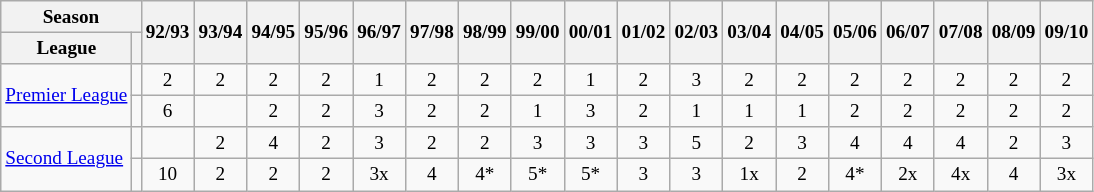<table border=1 bordercolor="#CCCCCC" class=wikitable style="font-size:80%;">
<tr align=LEFT valign=CENTER>
<th colspan=2>Season</th>
<th rowspan=2>92/93</th>
<th rowspan=2>93/94</th>
<th rowspan=2>94/95</th>
<th rowspan=2>95/96</th>
<th rowspan=2>96/97</th>
<th rowspan=2>97/98</th>
<th rowspan=2>98/99</th>
<th rowspan=2>99/00</th>
<th rowspan=2>00/01</th>
<th rowspan=2>01/02</th>
<th rowspan=2>02/03</th>
<th rowspan=2>03/04</th>
<th rowspan=2>04/05</th>
<th rowspan=2>05/06</th>
<th rowspan=2>06/07</th>
<th rowspan=2>07/08</th>
<th rowspan=2>08/09</th>
<th rowspan=2>09/10</th>
</tr>
<tr align=CENTER>
<th><strong>League</strong></th>
<th><strong></strong></th>
</tr>
<tr align=CENTER>
<td align=LEFT rowspan=2><a href='#'>Premier League</a></td>
<td></td>
<td>2</td>
<td>2</td>
<td>2</td>
<td>2</td>
<td>1</td>
<td>2</td>
<td>2</td>
<td>2</td>
<td>1</td>
<td>2</td>
<td>3</td>
<td>2</td>
<td>2</td>
<td>2</td>
<td>2</td>
<td>2</td>
<td>2</td>
<td>2</td>
</tr>
<tr align=CENTER>
<td></td>
<td>6</td>
<td> </td>
<td>2</td>
<td>2</td>
<td>3</td>
<td>2</td>
<td>2</td>
<td>1</td>
<td>3</td>
<td>2</td>
<td>1</td>
<td>1</td>
<td>1</td>
<td>2</td>
<td>2</td>
<td>2</td>
<td>2</td>
<td>2</td>
</tr>
<tr align=CENTER>
<td align=LEFT rowspan=2><a href='#'>Second League</a></td>
<td></td>
<td> </td>
<td>2</td>
<td>4</td>
<td>2</td>
<td>3</td>
<td>2</td>
<td>2</td>
<td>3</td>
<td>3</td>
<td>3</td>
<td>5</td>
<td>2</td>
<td>3</td>
<td>4</td>
<td>4</td>
<td>4</td>
<td>2</td>
<td>3</td>
</tr>
<tr align=CENTER>
<td></td>
<td>10</td>
<td>2</td>
<td>2</td>
<td>2</td>
<td>3x</td>
<td>4</td>
<td>4*</td>
<td>5*</td>
<td>5*</td>
<td>3</td>
<td>3</td>
<td>1x</td>
<td>2</td>
<td>4*</td>
<td>2x</td>
<td>4x</td>
<td>4</td>
<td>3x</td>
</tr>
</table>
